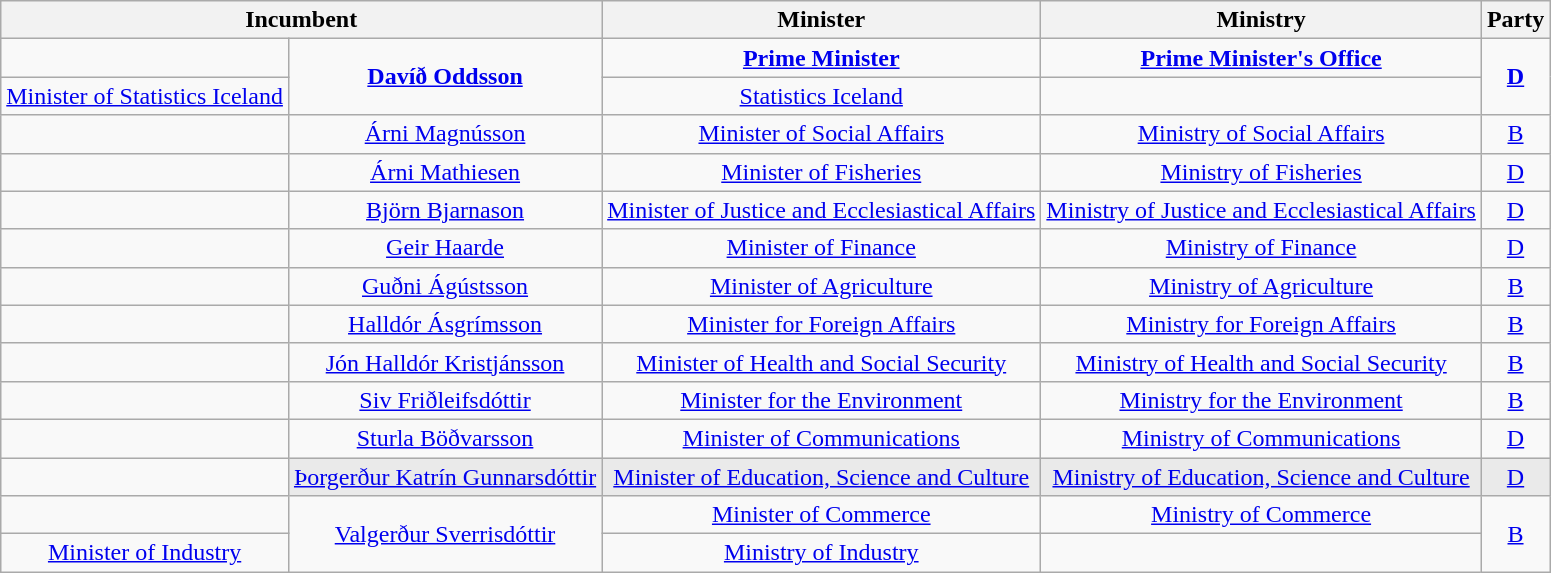<table class="wikitable" style="text-align: center;">
<tr>
<th colspan=2>Incumbent</th>
<th>Minister</th>
<th>Ministry</th>
<th>Party</th>
</tr>
<tr>
<td></td>
<td rowspan=2><strong><a href='#'>Davíð Oddsson</a></strong></td>
<td><strong><a href='#'>Prime Minister</a><br></strong></td>
<td><strong><a href='#'>Prime Minister's Office</a><br></strong></td>
<td rowspan=2><strong><a href='#'>D</a></strong></td>
</tr>
<tr>
<td><a href='#'>Minister of Statistics Iceland</a><br></td>
<td><a href='#'>Statistics Iceland</a><br></td>
</tr>
<tr>
<td></td>
<td><a href='#'>Árni Magnússon</a></td>
<td><a href='#'>Minister of Social Affairs</a><br></td>
<td><a href='#'>Ministry of Social Affairs</a><br></td>
<td><a href='#'>B</a></td>
</tr>
<tr>
<td></td>
<td><a href='#'>Árni Mathiesen</a></td>
<td><a href='#'>Minister of Fisheries</a><br></td>
<td><a href='#'>Ministry of Fisheries</a><br></td>
<td><a href='#'>D</a></td>
</tr>
<tr>
<td></td>
<td><a href='#'>Björn Bjarnason</a></td>
<td><a href='#'>Minister of Justice and Ecclesiastical Affairs</a><br></td>
<td><a href='#'>Ministry of Justice and Ecclesiastical Affairs</a><br></td>
<td><a href='#'>D</a></td>
</tr>
<tr>
<td></td>
<td><a href='#'>Geir Haarde</a></td>
<td><a href='#'>Minister of Finance</a><br></td>
<td><a href='#'>Ministry of Finance</a><br></td>
<td><a href='#'>D</a></td>
</tr>
<tr>
<td></td>
<td><a href='#'>Guðni Ágústsson</a></td>
<td><a href='#'>Minister of Agriculture</a><br></td>
<td><a href='#'>Ministry of Agriculture</a><br></td>
<td><a href='#'>B</a></td>
</tr>
<tr>
<td></td>
<td><a href='#'>Halldór Ásgrímsson</a></td>
<td><a href='#'>Minister for Foreign Affairs</a><br></td>
<td><a href='#'>Ministry for Foreign Affairs</a><br></td>
<td><a href='#'>B</a></td>
</tr>
<tr>
<td></td>
<td><a href='#'>Jón Halldór Kristjánsson</a></td>
<td><a href='#'>Minister of Health and Social Security</a><br></td>
<td><a href='#'>Ministry of Health and Social Security</a><br></td>
<td><a href='#'>B</a></td>
</tr>
<tr>
<td></td>
<td><a href='#'>Siv Friðleifsdóttir</a></td>
<td><a href='#'>Minister for the Environment</a><br></td>
<td><a href='#'>Ministry for the Environment</a><br></td>
<td><a href='#'>B</a></td>
</tr>
<tr>
<td></td>
<td><a href='#'>Sturla Böðvarsson</a></td>
<td><a href='#'>Minister of Communications</a><br></td>
<td><a href='#'>Ministry of Communications</a><br></td>
<td><a href='#'>D</a></td>
</tr>
<tr>
<td></td>
<td style="background-color: #EAEAEA;"><a href='#'>Þorgerður Katrín Gunnarsdóttir</a></td>
<td style="background-color: #EAEAEA;"><a href='#'>Minister of Education, Science and Culture</a><br></td>
<td style="background-color: #EAEAEA;"><a href='#'>Ministry of Education, Science and Culture</a><br></td>
<td style="background-color: #EAEAEA;"><a href='#'>D</a></td>
</tr>
<tr>
<td></td>
<td rowspan=2><a href='#'>Valgerður Sverrisdóttir</a></td>
<td><a href='#'>Minister of Commerce</a><br></td>
<td><a href='#'>Ministry of Commerce</a><br></td>
<td rowspan=2><a href='#'>B</a></td>
</tr>
<tr>
<td><a href='#'>Minister of Industry</a><br></td>
<td><a href='#'>Ministry of Industry</a><br></td>
</tr>
</table>
